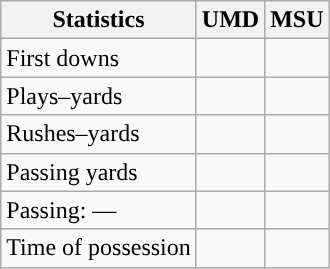<table class="wikitable" style="float:left">
<tr>
<th>Statistics</th>
<th>UMD</th>
<th>MSU</th>
</tr>
<tr>
<td>First downs</td>
<td></td>
<td></td>
</tr>
<tr>
<td>Plays–yards</td>
<td></td>
<td></td>
</tr>
<tr>
<td>Rushes–yards</td>
<td></td>
<td></td>
</tr>
<tr>
<td>Passing yards</td>
<td></td>
<td></td>
</tr>
<tr>
<td>Passing: ––</td>
<td></td>
<td></td>
</tr>
<tr>
<td>Time of possession</td>
<td></td>
<td></td>
</tr>
</table>
